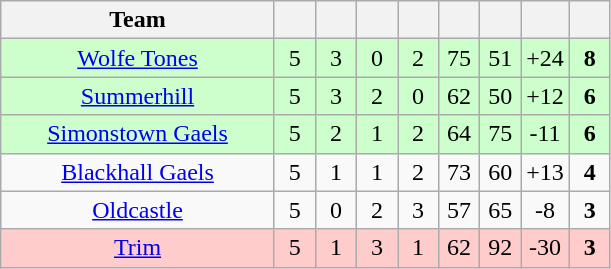<table class="wikitable" style="text-align:center">
<tr>
<th style="width:175px;">Team</th>
<th width="20"></th>
<th width="20"></th>
<th width="20"></th>
<th width="20"></th>
<th width="20"></th>
<th width="20"></th>
<th width="20"></th>
<th width="20"></th>
</tr>
<tr style="background:#cfc;">
<td><a href='#'>Wolfe Tones</a></td>
<td>5</td>
<td>3</td>
<td>0</td>
<td>2</td>
<td>75</td>
<td>51</td>
<td>+24</td>
<td><strong>8</strong></td>
</tr>
<tr style="background:#cfc;">
<td><a href='#'>Summerhill</a></td>
<td>5</td>
<td>3</td>
<td>2</td>
<td>0</td>
<td>62</td>
<td>50</td>
<td>+12</td>
<td><strong>6</strong></td>
</tr>
<tr style="background:#cfc;">
<td><a href='#'>Simonstown Gaels</a></td>
<td>5</td>
<td>2</td>
<td>1</td>
<td>2</td>
<td>64</td>
<td>75</td>
<td>-11</td>
<td><strong>6</strong></td>
</tr>
<tr>
<td><a href='#'>Blackhall Gaels</a></td>
<td>5</td>
<td>1</td>
<td>1</td>
<td>2</td>
<td>73</td>
<td>60</td>
<td>+13</td>
<td><strong>4</strong></td>
</tr>
<tr>
<td><a href='#'>Oldcastle</a></td>
<td>5</td>
<td>0</td>
<td>2</td>
<td>3</td>
<td>57</td>
<td>65</td>
<td>-8</td>
<td><strong>3</strong></td>
</tr>
<tr style="background:#fcc;">
<td><a href='#'>Trim</a></td>
<td>5</td>
<td>1</td>
<td>3</td>
<td>1</td>
<td>62</td>
<td>92</td>
<td>-30</td>
<td><strong>3</strong></td>
</tr>
</table>
